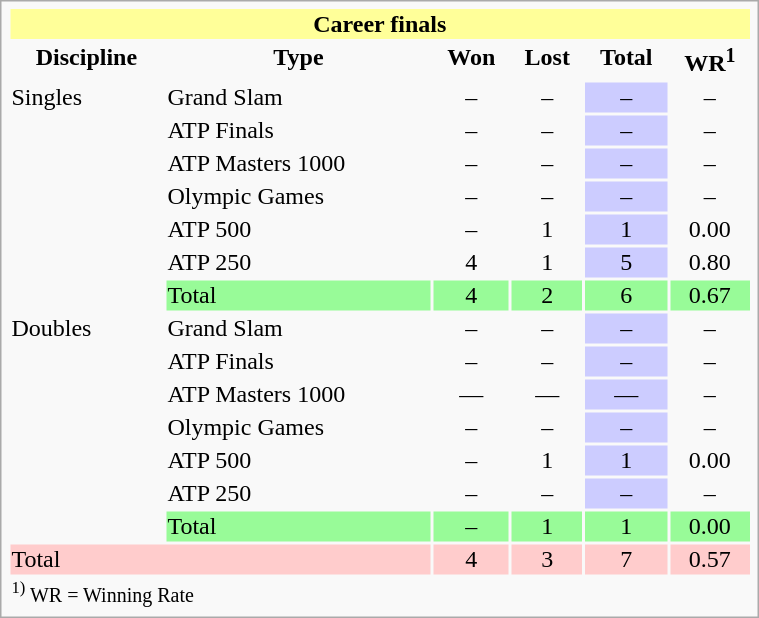<table class="infobox vcard vevent nowrap" width="40%">
<tr style="background:#ff9;">
<th colspan="6" style="text-align:center;">Career finals</th>
</tr>
<tr>
<th>Discipline</th>
<th>Type</th>
<th style=text-align:center;">Won</th>
<th style=text-align:center;">Lost</th>
<th style=text-align:center;">Total</th>
<th style=text-align:center;">WR<sup>1</sup></th>
</tr>
<tr>
<td rowspan="7">Singles</td>
<td>Grand Slam</td>
<td style=text-align:center;">–</td>
<td style=text-align:center;">–</td>
<td style="background:#ccf; text-align:center;">–</td>
<td style=text-align:center;">–</td>
</tr>
<tr>
<td>ATP Finals</td>
<td style=text-align:center;">–</td>
<td style=text-align:center;">–</td>
<td style="background:#ccf; text-align:center;">–</td>
<td style=text-align:center;">–</td>
</tr>
<tr>
<td>ATP Masters 1000</td>
<td style=text-align:center;">–</td>
<td style=text-align:center;">–</td>
<td style="background:#ccf; text-align:center;">–</td>
<td style=text-align:center;">–</td>
</tr>
<tr>
<td>Olympic Games</td>
<td style=text-align:center;">–</td>
<td style=text-align:center;">–</td>
<td style="background:#ccf; text-align:center;">–</td>
<td style=text-align:center;">–</td>
</tr>
<tr>
<td>ATP 500</td>
<td style=text-align:center;">–</td>
<td style=text-align:center;">1</td>
<td style="background:#ccf; text-align:center;">1</td>
<td style=text-align:center;">0.00</td>
</tr>
<tr>
<td>ATP 250</td>
<td style=text-align:center;">4</td>
<td style=text-align:center;">1</td>
<td style="background:#ccf; text-align:center;">5</td>
<td style=text-align:center;">0.80</td>
</tr>
<tr style="background:#98fb98;">
<td>Total</td>
<td style=text-align:center;">4</td>
<td style=text-align:center;">2</td>
<td style=text-align:center;">6</td>
<td style=text-align:center;">0.67</td>
</tr>
<tr>
<td rowspan="7">Doubles</td>
<td>Grand Slam</td>
<td style=text-align:center;">–</td>
<td style=text-align:center;">–</td>
<td style="background:#ccf; text-align:center;">–</td>
<td style=text-align:center;">–</td>
</tr>
<tr>
<td>ATP Finals</td>
<td style=text-align:center;">–</td>
<td style=text-align:center;">–</td>
<td style="background:#ccf; text-align:center;">–</td>
<td style=text-align:center;">–</td>
</tr>
<tr>
<td>ATP Masters 1000</td>
<td style=text-align:center;">—</td>
<td style=text-align:center;">—</td>
<td style="background:#ccf; text-align:center;">—</td>
<td style=text-align:center;">–</td>
</tr>
<tr>
<td>Olympic Games</td>
<td style=text-align:center;">–</td>
<td style=text-align:center;">–</td>
<td style="background:#ccf; text-align:center;">–</td>
<td style=text-align:center;">–</td>
</tr>
<tr>
<td>ATP 500</td>
<td style=text-align:center;">–</td>
<td style=text-align:center;">1</td>
<td style="background:#ccf; text-align:center;">1</td>
<td style=text-align:center;">0.00</td>
</tr>
<tr>
<td>ATP 250</td>
<td style=text-align:center;">–</td>
<td style=text-align:center;">–</td>
<td style="background:#ccf; text-align:center;">–</td>
<td style=text-align:center;">–</td>
</tr>
<tr style="background:#98fb98;">
<td>Total</td>
<td style=text-align:center;">–</td>
<td style=text-align:center;">1</td>
<td style=text-align:center;">1</td>
<td style=text-align:center;">0.00</td>
</tr>
<tr style="background:#fcc;">
<td colspan="2">Total</td>
<td style=text-align:center;">4</td>
<td style=text-align:center;">3</td>
<td style=text-align:center;">7</td>
<td style=text-align:center;">0.57</td>
</tr>
<tr>
<td colspan="6"><small><sup>1)</sup> WR = Winning Rate</small></td>
</tr>
</table>
